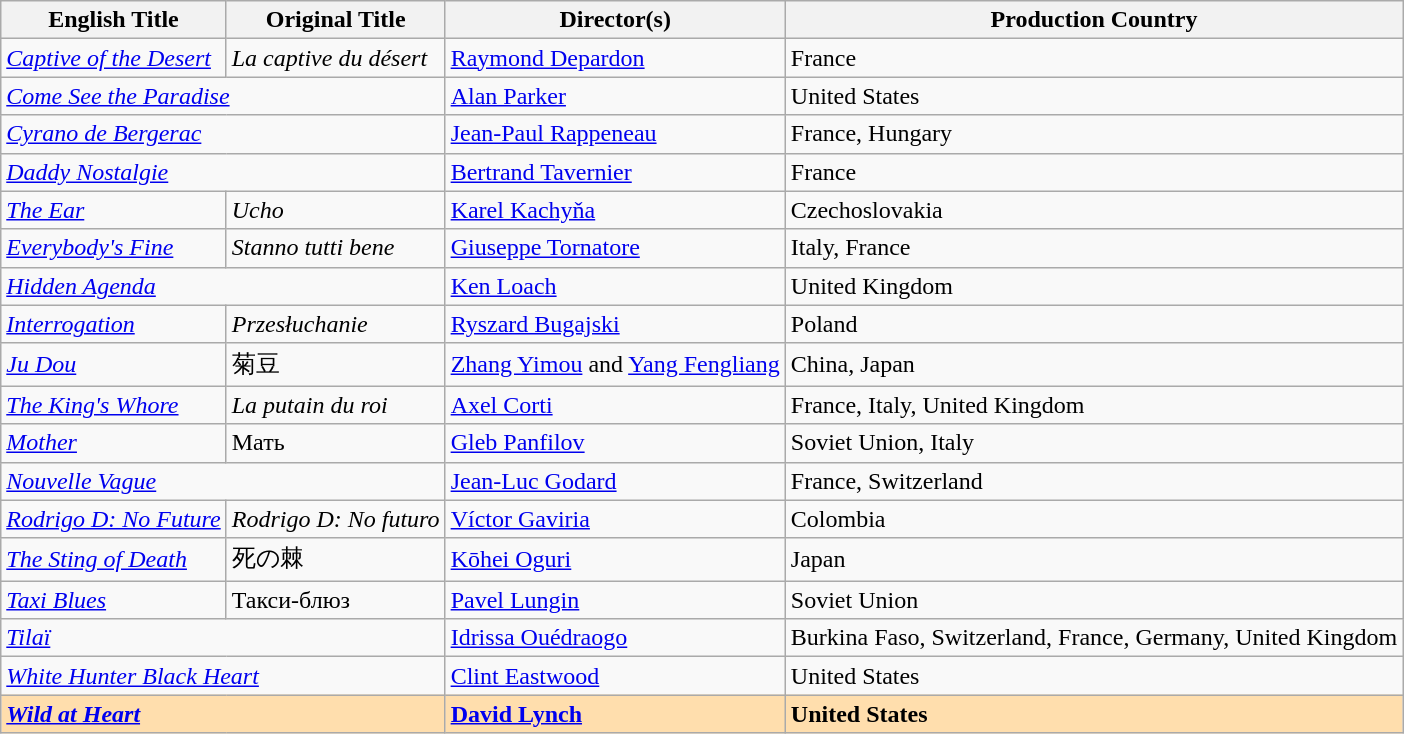<table class="wikitable">
<tr>
<th>English Title</th>
<th>Original Title</th>
<th>Director(s)</th>
<th>Production Country</th>
</tr>
<tr>
<td><em><a href='#'>Captive of the Desert</a></em></td>
<td><em>La captive du désert</em></td>
<td><a href='#'>Raymond Depardon</a></td>
<td>France</td>
</tr>
<tr>
<td colspan="2"><em><a href='#'>Come See the Paradise</a></em></td>
<td><a href='#'>Alan Parker</a></td>
<td>United States</td>
</tr>
<tr>
<td colspan="2"><em><a href='#'>Cyrano de Bergerac</a></em></td>
<td><a href='#'>Jean-Paul Rappeneau</a></td>
<td>France, Hungary</td>
</tr>
<tr>
<td colspan="2"><em><a href='#'>Daddy Nostalgie</a></em></td>
<td><a href='#'>Bertrand Tavernier</a></td>
<td>France</td>
</tr>
<tr>
<td><em><a href='#'>The Ear</a></em></td>
<td><em>Ucho</em></td>
<td><a href='#'>Karel Kachyňa</a></td>
<td>Czechoslovakia</td>
</tr>
<tr>
<td><em><a href='#'>Everybody's Fine</a></em></td>
<td><em>Stanno tutti bene</em></td>
<td><a href='#'>Giuseppe Tornatore</a></td>
<td>Italy, France</td>
</tr>
<tr>
<td colspan="2"><em><a href='#'>Hidden Agenda</a></em></td>
<td><a href='#'>Ken Loach</a></td>
<td>United Kingdom</td>
</tr>
<tr>
<td><em><a href='#'>Interrogation</a></em></td>
<td><em>Przesłuchanie</em></td>
<td><a href='#'>Ryszard Bugajski</a></td>
<td>Poland</td>
</tr>
<tr>
<td><em><a href='#'>Ju Dou</a></em></td>
<td>菊豆</td>
<td><a href='#'>Zhang Yimou</a> and <a href='#'>Yang Fengliang</a></td>
<td>China, Japan</td>
</tr>
<tr>
<td><em><a href='#'>The King's Whore</a></em></td>
<td><em>La putain du roi</em></td>
<td><a href='#'>Axel Corti</a></td>
<td>France, Italy, United Kingdom</td>
</tr>
<tr>
<td><em><a href='#'>Mother</a></em></td>
<td>Мать</td>
<td><a href='#'>Gleb Panfilov</a></td>
<td>Soviet Union, Italy</td>
</tr>
<tr>
<td colspan="2"><em><a href='#'>Nouvelle Vague</a></em></td>
<td><a href='#'>Jean-Luc Godard</a></td>
<td>France, Switzerland</td>
</tr>
<tr>
<td><em><a href='#'>Rodrigo D: No Future</a></em></td>
<td><em>Rodrigo D: No futuro</em></td>
<td><a href='#'>Víctor Gaviria</a></td>
<td>Colombia</td>
</tr>
<tr>
<td><em><a href='#'>The Sting of Death</a></em></td>
<td>死の棘</td>
<td><a href='#'>Kōhei Oguri</a></td>
<td>Japan</td>
</tr>
<tr>
<td><em><a href='#'>Taxi Blues</a></em></td>
<td>Такси-блюз</td>
<td><a href='#'>Pavel Lungin</a></td>
<td>Soviet Union</td>
</tr>
<tr>
<td colspan="2"><em><a href='#'>Tilaï</a></em></td>
<td><a href='#'>Idrissa Ouédraogo</a></td>
<td>Burkina Faso, Switzerland, France, Germany, United Kingdom</td>
</tr>
<tr>
<td colspan="2"><em><a href='#'>White Hunter Black Heart</a></em></td>
<td><a href='#'>Clint Eastwood</a></td>
<td>United States</td>
</tr>
<tr style="background:#FFDEAD;">
<td colspan="2"><em><a href='#'><strong>Wild at Heart</strong></a></em></td>
<td><strong><a href='#'>David Lynch</a></strong></td>
<td><strong>United States</strong></td>
</tr>
</table>
